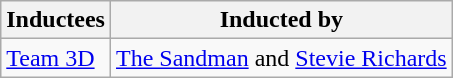<table class="wikitable">
<tr>
<th>Inductees</th>
<th>Inducted by</th>
</tr>
<tr>
<td><a href='#'>Team 3D</a><br></td>
<td><a href='#'>The Sandman</a> and <a href='#'>Stevie Richards</a></td>
</tr>
</table>
